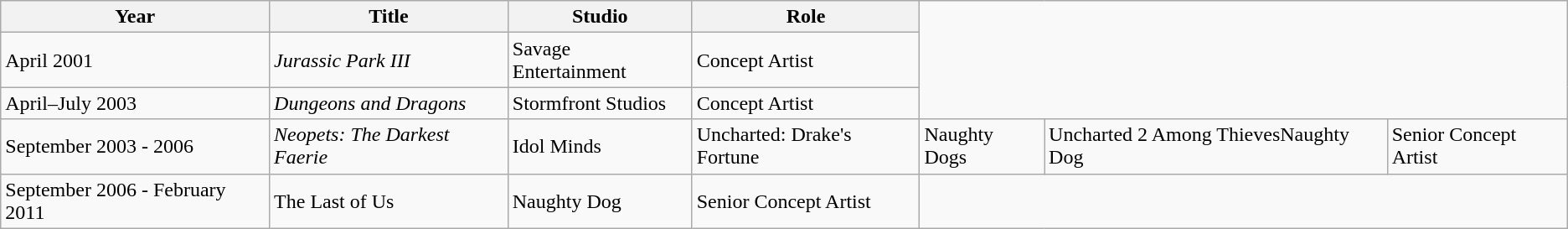<table class="wikitable">
<tr>
<th>Year</th>
<th>Title</th>
<th>Studio</th>
<th>Role</th>
</tr>
<tr>
<td>April 2001</td>
<td><em>Jurassic Park III</em></td>
<td>Savage Entertainment</td>
<td>Concept Artist</td>
</tr>
<tr>
<td>April–July 2003</td>
<td><em>Dungeons and Dragons</em></td>
<td>Stormfront Studios</td>
<td>Concept Artist</td>
</tr>
<tr>
<td>September 2003 - 2006</td>
<td><em>Neopets: The Darkest Faerie</em></td>
<td>Idol Minds</td>
<td>Uncharted: Drake's Fortune</td>
<td>Naughty Dogs</td>
<td>Uncharted 2 Among ThievesNaughty Dog</td>
<td>Senior Concept Artist</td>
</tr>
<tr>
<td>September 2006 - February 2011</td>
<td>The Last of Us</td>
<td>Naughty Dog</td>
<td>Senior Concept Artist</td>
</tr>
</table>
